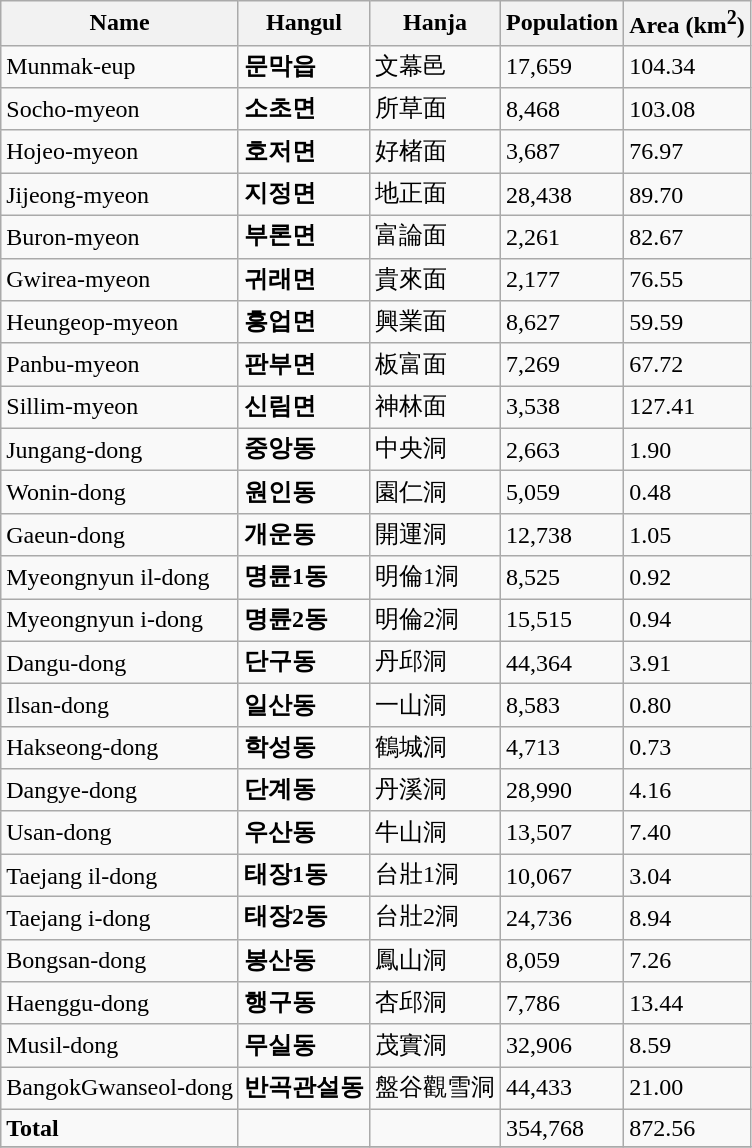<table class="wikitable">
<tr>
<th>Name</th>
<th>Hangul</th>
<th>Hanja</th>
<th>Population</th>
<th>Area (km<sup>2</sup>)</th>
</tr>
<tr>
<td>Munmak-eup</td>
<td><strong>문막읍</strong></td>
<td>文幕邑</td>
<td>17,659</td>
<td>104.34</td>
</tr>
<tr>
<td>Socho-myeon</td>
<td><strong>소초면</strong></td>
<td>所草面</td>
<td>8,468</td>
<td>103.08</td>
</tr>
<tr>
<td>Hojeo-myeon</td>
<td><strong>호저면</strong></td>
<td>好楮面</td>
<td>3,687</td>
<td>76.97</td>
</tr>
<tr>
<td>Jijeong-myeon</td>
<td><strong>지정면</strong></td>
<td>地正面</td>
<td>28,438</td>
<td>89.70</td>
</tr>
<tr>
<td>Buron-myeon</td>
<td><strong>부론면</strong></td>
<td>富論面</td>
<td>2,261</td>
<td>82.67</td>
</tr>
<tr>
<td>Gwirea-myeon</td>
<td><strong>귀래면</strong></td>
<td>貴來面</td>
<td>2,177</td>
<td>76.55</td>
</tr>
<tr>
<td>Heungeop-myeon</td>
<td><strong>흥업면</strong></td>
<td>興業面</td>
<td>8,627</td>
<td>59.59</td>
</tr>
<tr>
<td>Panbu-myeon</td>
<td><strong>판부면</strong></td>
<td>板富面</td>
<td>7,269</td>
<td>67.72</td>
</tr>
<tr>
<td>Sillim-myeon</td>
<td><strong>신림면</strong></td>
<td>神林面</td>
<td>3,538</td>
<td>127.41</td>
</tr>
<tr>
<td>Jungang-dong</td>
<td><strong>중앙동</strong></td>
<td>中央洞</td>
<td>2,663</td>
<td>1.90</td>
</tr>
<tr>
<td>Wonin-dong</td>
<td><strong>원인동</strong></td>
<td>園仁洞</td>
<td>5,059</td>
<td>0.48</td>
</tr>
<tr>
<td>Gaeun-dong</td>
<td><strong>개운동</strong></td>
<td>開運洞</td>
<td>12,738</td>
<td>1.05</td>
</tr>
<tr>
<td>Myeongnyun il-dong</td>
<td><strong>명륜1동</strong></td>
<td>明倫1洞</td>
<td>8,525</td>
<td>0.92</td>
</tr>
<tr>
<td>Myeongnyun i-dong</td>
<td><strong>명륜2동</strong></td>
<td>明倫2洞</td>
<td>15,515</td>
<td>0.94</td>
</tr>
<tr>
<td>Dangu-dong</td>
<td><strong>단구동</strong></td>
<td>丹邱洞</td>
<td>44,364</td>
<td>3.91</td>
</tr>
<tr>
<td>Ilsan-dong</td>
<td><strong>일산동</strong></td>
<td>一山洞</td>
<td>8,583</td>
<td>0.80</td>
</tr>
<tr>
<td>Hakseong-dong</td>
<td><strong>학성동</strong></td>
<td>鶴城洞</td>
<td>4,713</td>
<td>0.73</td>
</tr>
<tr>
<td>Dangye-dong</td>
<td><strong>단계동</strong></td>
<td>丹溪洞</td>
<td>28,990</td>
<td>4.16</td>
</tr>
<tr>
<td>Usan-dong</td>
<td><strong>우산동</strong></td>
<td>牛山洞</td>
<td>13,507</td>
<td>7.40</td>
</tr>
<tr>
<td>Taejang il-dong</td>
<td><strong>태장1동</strong></td>
<td>台壯1洞</td>
<td>10,067</td>
<td>3.04</td>
</tr>
<tr>
<td>Taejang i-dong</td>
<td><strong>태장2동</strong></td>
<td>台壯2洞</td>
<td>24,736</td>
<td>8.94</td>
</tr>
<tr>
<td>Bongsan-dong</td>
<td><strong>봉산동</strong></td>
<td>鳳山洞</td>
<td>8,059</td>
<td>7.26</td>
</tr>
<tr>
<td>Haenggu-dong</td>
<td><strong>행구동</strong></td>
<td>杏邱洞</td>
<td>7,786</td>
<td>13.44</td>
</tr>
<tr>
<td>Musil-dong</td>
<td><strong>무실동</strong></td>
<td>茂實洞</td>
<td>32,906</td>
<td>8.59</td>
</tr>
<tr>
<td>BangokGwanseol-dong</td>
<td><strong>반곡관설동</strong></td>
<td>盤谷觀雪洞</td>
<td>44,433</td>
<td>21.00</td>
</tr>
<tr>
<td><strong>Total</strong></td>
<td></td>
<td></td>
<td>354,768</td>
<td>872.56</td>
</tr>
<tr>
</tr>
</table>
